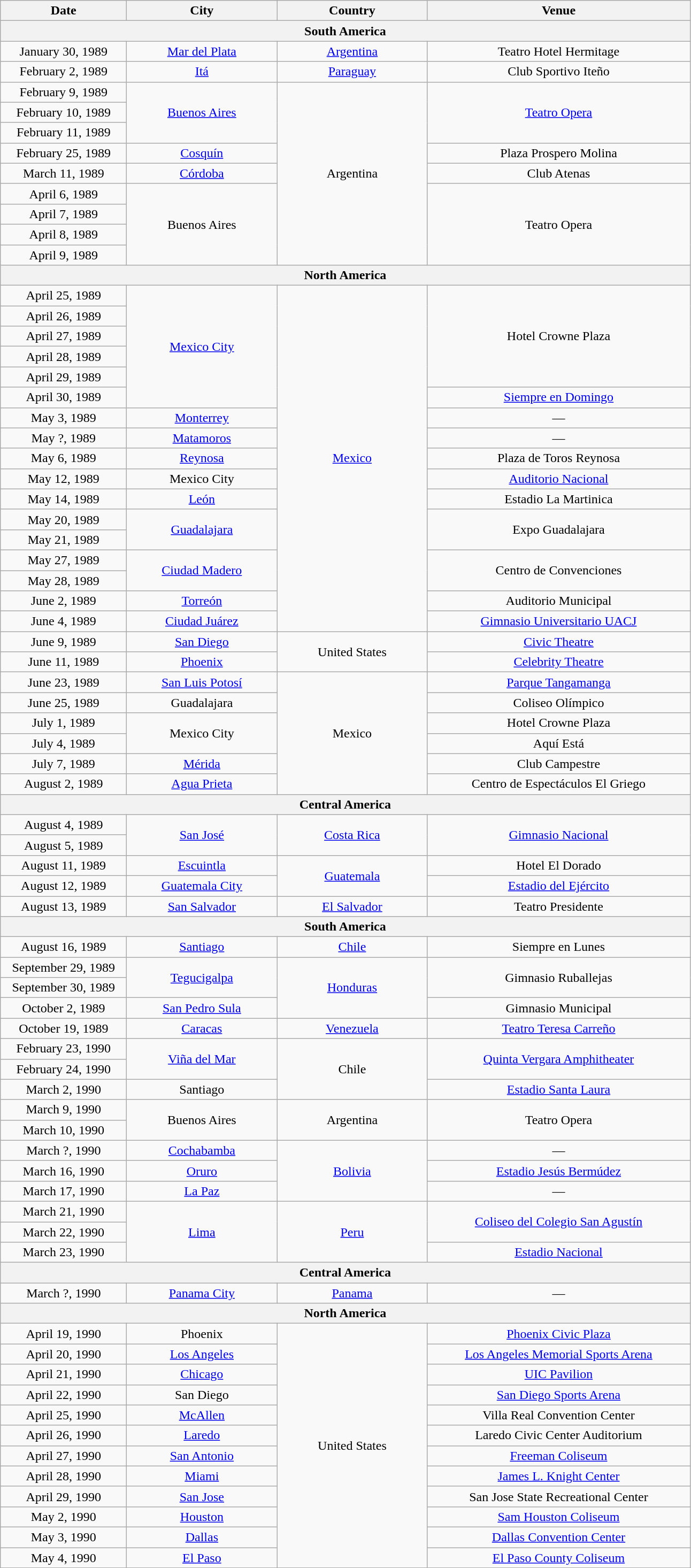<table class="wikitable plainrowheaders" style="text-align:center;">
<tr>
<th width="150">Date</th>
<th width="180">City</th>
<th width="180">Country</th>
<th width="320">Venue</th>
</tr>
<tr>
<th colspan="5">South America</th>
</tr>
<tr>
<td>January 30, 1989</td>
<td><a href='#'>Mar del Plata</a></td>
<td><a href='#'>Argentina</a></td>
<td>Teatro Hotel Hermitage</td>
</tr>
<tr>
<td>February 2, 1989</td>
<td><a href='#'>Itá</a></td>
<td><a href='#'>Paraguay</a></td>
<td>Club Sportivo Iteño</td>
</tr>
<tr>
<td>February 9, 1989</td>
<td rowspan="3"><a href='#'>Buenos Aires</a></td>
<td rowspan="9">Argentina</td>
<td rowspan="3"><a href='#'>Teatro Opera</a></td>
</tr>
<tr>
<td>February 10, 1989</td>
</tr>
<tr>
<td>February 11, 1989</td>
</tr>
<tr>
<td>February 25, 1989</td>
<td><a href='#'>Cosquín</a></td>
<td>Plaza Prospero Molina</td>
</tr>
<tr>
<td>March 11, 1989</td>
<td><a href='#'>Córdoba</a></td>
<td>Club Atenas</td>
</tr>
<tr>
<td>April 6, 1989</td>
<td rowspan="4">Buenos Aires</td>
<td rowspan="4">Teatro Opera</td>
</tr>
<tr>
<td>April 7, 1989</td>
</tr>
<tr>
<td>April 8, 1989</td>
</tr>
<tr>
<td>April 9, 1989</td>
</tr>
<tr>
<th colspan="5">North America</th>
</tr>
<tr>
<td>April 25, 1989</td>
<td rowspan="6"><a href='#'>Mexico City</a></td>
<td rowspan="17"><a href='#'>Mexico</a></td>
<td rowspan="5">Hotel Crowne Plaza</td>
</tr>
<tr>
<td>April 26, 1989</td>
</tr>
<tr>
<td>April 27, 1989</td>
</tr>
<tr>
<td>April 28, 1989</td>
</tr>
<tr>
<td>April 29, 1989</td>
</tr>
<tr>
<td>April 30, 1989</td>
<td><a href='#'>Siempre en Domingo</a></td>
</tr>
<tr>
<td>May 3, 1989</td>
<td><a href='#'>Monterrey</a></td>
<td>—</td>
</tr>
<tr>
<td>May ?, 1989</td>
<td><a href='#'>Matamoros</a></td>
<td>—</td>
</tr>
<tr>
<td>May 6, 1989</td>
<td><a href='#'>Reynosa</a></td>
<td>Plaza de Toros Reynosa</td>
</tr>
<tr>
<td>May 12, 1989</td>
<td>Mexico City</td>
<td><a href='#'>Auditorio Nacional</a></td>
</tr>
<tr>
<td>May 14, 1989</td>
<td><a href='#'>León</a></td>
<td>Estadio La Martinica</td>
</tr>
<tr>
<td>May 20, 1989</td>
<td rowspan="2"><a href='#'>Guadalajara</a></td>
<td rowspan="2">Expo Guadalajara</td>
</tr>
<tr>
<td>May 21, 1989</td>
</tr>
<tr>
<td>May 27, 1989</td>
<td rowspan="2"><a href='#'>Ciudad Madero</a></td>
<td rowspan="2">Centro de Convenciones</td>
</tr>
<tr>
<td>May 28, 1989</td>
</tr>
<tr>
<td>June 2, 1989</td>
<td><a href='#'>Torreón</a></td>
<td>Auditorio Municipal</td>
</tr>
<tr>
<td>June 4, 1989</td>
<td><a href='#'>Ciudad Juárez</a></td>
<td><a href='#'>Gimnasio Universitario UACJ</a></td>
</tr>
<tr>
<td>June 9, 1989</td>
<td><a href='#'>San Diego</a></td>
<td rowspan="2">United States</td>
<td><a href='#'>Civic Theatre</a></td>
</tr>
<tr>
<td>June 11, 1989</td>
<td><a href='#'>Phoenix</a></td>
<td><a href='#'>Celebrity Theatre</a></td>
</tr>
<tr>
<td>June 23, 1989</td>
<td><a href='#'>San Luis Potosí</a></td>
<td rowspan="6">Mexico</td>
<td><a href='#'>Parque Tangamanga</a></td>
</tr>
<tr>
<td>June 25, 1989</td>
<td>Guadalajara</td>
<td>Coliseo Olímpico</td>
</tr>
<tr>
<td>July 1, 1989</td>
<td rowspan="2">Mexico City</td>
<td>Hotel Crowne Plaza</td>
</tr>
<tr>
<td>July 4, 1989</td>
<td>Aquí Está</td>
</tr>
<tr>
<td>July 7, 1989</td>
<td><a href='#'>Mérida</a></td>
<td>Club Campestre</td>
</tr>
<tr>
<td>August 2, 1989</td>
<td><a href='#'>Agua Prieta</a></td>
<td>Centro de Espectáculos El Griego</td>
</tr>
<tr>
<th colspan="5">Central America</th>
</tr>
<tr>
<td>August 4, 1989</td>
<td rowspan="2"><a href='#'>San José</a></td>
<td rowspan="2"><a href='#'>Costa Rica</a></td>
<td rowspan="2"><a href='#'>Gimnasio Nacional</a></td>
</tr>
<tr>
<td>August 5, 1989</td>
</tr>
<tr>
<td>August 11, 1989</td>
<td><a href='#'>Escuintla</a></td>
<td rowspan="2"><a href='#'>Guatemala</a></td>
<td>Hotel El Dorado</td>
</tr>
<tr>
<td>August 12, 1989</td>
<td><a href='#'>Guatemala City</a></td>
<td><a href='#'>Estadio del Ejército</a></td>
</tr>
<tr>
<td>August 13, 1989</td>
<td><a href='#'>San Salvador</a></td>
<td><a href='#'>El Salvador</a></td>
<td>Teatro Presidente</td>
</tr>
<tr>
<th colspan="5">South America</th>
</tr>
<tr>
<td>August 16, 1989</td>
<td><a href='#'>Santiago</a></td>
<td><a href='#'>Chile</a></td>
<td>Siempre en Lunes</td>
</tr>
<tr>
<td>September 29, 1989</td>
<td rowspan="2"><a href='#'>Tegucigalpa</a></td>
<td rowspan="3"><a href='#'>Honduras</a></td>
<td rowspan="2">Gimnasio Ruballejas</td>
</tr>
<tr>
<td>September 30, 1989</td>
</tr>
<tr>
<td>October 2, 1989</td>
<td><a href='#'>San Pedro Sula</a></td>
<td>Gimnasio Municipal</td>
</tr>
<tr>
<td>October 19, 1989</td>
<td><a href='#'>Caracas</a></td>
<td><a href='#'>Venezuela</a></td>
<td><a href='#'>Teatro Teresa Carreño</a></td>
</tr>
<tr>
<td>February 23, 1990</td>
<td rowspan="2"><a href='#'>Viña del Mar</a></td>
<td rowspan="3">Chile</td>
<td rowspan="2"><a href='#'>Quinta Vergara Amphitheater</a></td>
</tr>
<tr>
<td>February 24, 1990</td>
</tr>
<tr>
<td>March 2, 1990</td>
<td>Santiago</td>
<td><a href='#'>Estadio Santa Laura</a></td>
</tr>
<tr>
<td>March 9, 1990</td>
<td rowspan="2">Buenos Aires</td>
<td rowspan="2">Argentina</td>
<td rowspan="2">Teatro Opera</td>
</tr>
<tr>
<td>March 10, 1990</td>
</tr>
<tr>
<td>March ?, 1990</td>
<td><a href='#'>Cochabamba</a></td>
<td rowspan="3"><a href='#'>Bolivia</a></td>
<td>—</td>
</tr>
<tr>
<td>March 16, 1990</td>
<td><a href='#'>Oruro</a></td>
<td><a href='#'>Estadio Jesús Bermúdez</a></td>
</tr>
<tr>
<td>March 17, 1990</td>
<td><a href='#'>La Paz</a></td>
<td>—</td>
</tr>
<tr>
<td>March 21, 1990</td>
<td rowspan="3"><a href='#'>Lima</a></td>
<td rowspan="3"><a href='#'>Peru</a></td>
<td rowspan="2"><a href='#'>Coliseo del Colegio San Agustín</a></td>
</tr>
<tr>
<td>March 22, 1990</td>
</tr>
<tr>
<td>March 23, 1990</td>
<td><a href='#'>Estadio Nacional</a></td>
</tr>
<tr>
<th colspan="5">Central America</th>
</tr>
<tr>
<td>March ?, 1990</td>
<td><a href='#'>Panama City</a></td>
<td><a href='#'>Panama</a></td>
<td>—</td>
</tr>
<tr>
<th colspan="5">North America</th>
</tr>
<tr>
<td>April 19, 1990</td>
<td>Phoenix</td>
<td rowspan="12">United States</td>
<td><a href='#'>Phoenix Civic Plaza</a></td>
</tr>
<tr>
<td>April 20, 1990</td>
<td><a href='#'>Los Angeles</a></td>
<td><a href='#'>Los Angeles Memorial Sports Arena</a></td>
</tr>
<tr>
<td>April 21, 1990</td>
<td><a href='#'>Chicago</a></td>
<td><a href='#'>UIC Pavilion</a></td>
</tr>
<tr>
<td>April 22, 1990</td>
<td>San Diego</td>
<td><a href='#'>San Diego Sports Arena</a></td>
</tr>
<tr>
<td>April 25, 1990</td>
<td><a href='#'>McAllen</a></td>
<td>Villa Real Convention Center</td>
</tr>
<tr>
<td>April 26, 1990</td>
<td><a href='#'>Laredo</a></td>
<td>Laredo Civic Center Auditorium</td>
</tr>
<tr>
<td>April 27, 1990</td>
<td><a href='#'>San Antonio</a></td>
<td><a href='#'>Freeman Coliseum</a></td>
</tr>
<tr>
<td>April 28, 1990</td>
<td><a href='#'>Miami</a></td>
<td><a href='#'>James L. Knight Center</a></td>
</tr>
<tr>
<td>April 29, 1990</td>
<td><a href='#'>San Jose</a></td>
<td>San Jose State Recreational Center</td>
</tr>
<tr>
<td>May 2, 1990</td>
<td><a href='#'>Houston</a></td>
<td><a href='#'>Sam Houston Coliseum</a></td>
</tr>
<tr>
<td>May 3, 1990</td>
<td><a href='#'>Dallas</a></td>
<td><a href='#'>Dallas Convention Center</a></td>
</tr>
<tr>
<td>May 4, 1990</td>
<td><a href='#'>El Paso</a></td>
<td><a href='#'>El Paso County Coliseum</a></td>
</tr>
</table>
